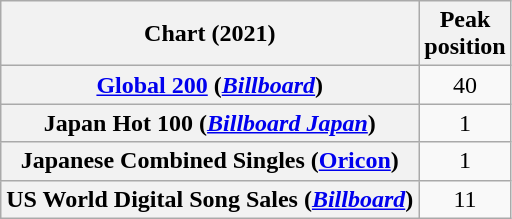<table class="wikitable sortable plainrowheaders" style="text-align:center">
<tr>
<th scope="col">Chart (2021)</th>
<th scope="col">Peak<br>position</th>
</tr>
<tr>
<th scope="row"><a href='#'>Global 200</a> (<em><a href='#'>Billboard</a></em>)</th>
<td>40</td>
</tr>
<tr>
<th scope="row">Japan Hot 100 (<em><a href='#'>Billboard Japan</a></em>)</th>
<td>1</td>
</tr>
<tr>
<th scope="row">Japanese Combined Singles (<a href='#'>Oricon</a>)</th>
<td>1</td>
</tr>
<tr>
<th scope="row">US World Digital Song Sales (<em><a href='#'>Billboard</a></em>)</th>
<td>11</td>
</tr>
</table>
